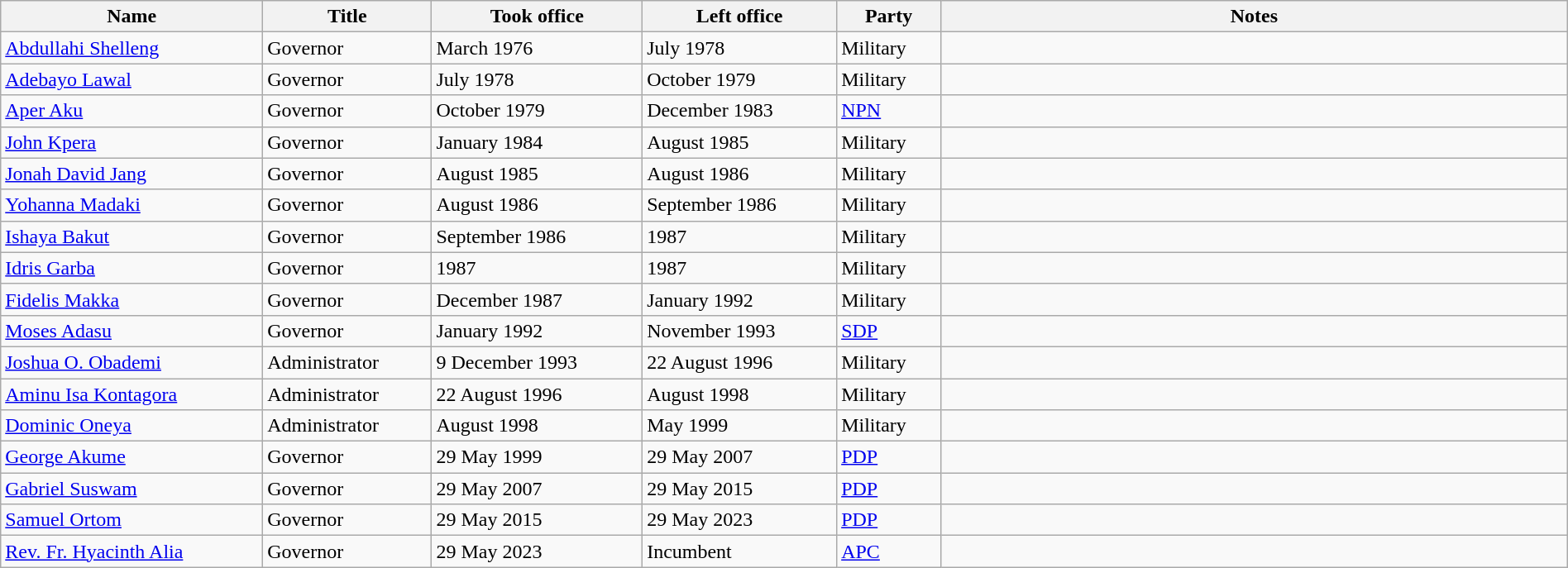<table class="wikitable" border="1" style="width:100%; margin:auto; text-align:left">
<tr>
<th>Name</th>
<th>Title</th>
<th>Took office</th>
<th>Left office</th>
<th>Party</th>
<th width="40%">Notes</th>
</tr>
<tr -valign="top">
<td><a href='#'>Abdullahi Shelleng</a></td>
<td>Governor</td>
<td>March 1976</td>
<td>July 1978</td>
<td>Military</td>
<td></td>
</tr>
<tr -valign="top">
<td><a href='#'>Adebayo Lawal</a></td>
<td>Governor</td>
<td>July 1978</td>
<td>October 1979</td>
<td>Military</td>
<td></td>
</tr>
<tr -valign="top">
<td><a href='#'>Aper Aku</a></td>
<td>Governor</td>
<td>October 1979</td>
<td>December 1983</td>
<td><a href='#'>NPN</a></td>
<td></td>
</tr>
<tr -valign="top">
<td><a href='#'>John Kpera</a></td>
<td>Governor</td>
<td>January 1984</td>
<td>August 1985</td>
<td>Military</td>
<td></td>
</tr>
<tr -valign="top">
<td><a href='#'>Jonah David Jang</a></td>
<td>Governor</td>
<td>August 1985</td>
<td>August 1986</td>
<td>Military</td>
<td></td>
</tr>
<tr -valign="top">
<td><a href='#'>Yohanna Madaki</a></td>
<td>Governor</td>
<td>August 1986</td>
<td>September 1986</td>
<td>Military</td>
<td></td>
</tr>
<tr -valign="top">
<td><a href='#'>Ishaya Bakut</a></td>
<td>Governor</td>
<td>September 1986</td>
<td>1987</td>
<td>Military</td>
<td></td>
</tr>
<tr -valign="top">
<td><a href='#'>Idris Garba</a></td>
<td>Governor</td>
<td>1987</td>
<td>1987</td>
<td>Military</td>
<td></td>
</tr>
<tr -valign="top">
<td><a href='#'>Fidelis Makka</a></td>
<td>Governor</td>
<td>December 1987</td>
<td>January 1992</td>
<td>Military</td>
<td></td>
</tr>
<tr -valign="top">
<td><a href='#'>Moses Adasu</a></td>
<td>Governor</td>
<td>January 1992</td>
<td>November 1993</td>
<td><a href='#'>SDP</a></td>
<td></td>
</tr>
<tr -valign="top">
<td><a href='#'>Joshua O. Obademi</a></td>
<td>Administrator</td>
<td>9 December 1993</td>
<td>22 August 1996</td>
<td>Military</td>
<td></td>
</tr>
<tr -valign="top">
<td><a href='#'>Aminu Isa Kontagora</a></td>
<td>Administrator</td>
<td>22 August 1996</td>
<td>August 1998</td>
<td>Military</td>
<td></td>
</tr>
<tr -valign="top">
<td><a href='#'>Dominic Oneya</a></td>
<td>Administrator</td>
<td>August 1998</td>
<td>May 1999</td>
<td>Military</td>
<td></td>
</tr>
<tr -valign="top">
<td><a href='#'>George Akume</a></td>
<td>Governor</td>
<td>29 May 1999</td>
<td>29 May 2007</td>
<td><a href='#'>PDP</a></td>
<td></td>
</tr>
<tr -valign="top">
<td><a href='#'>Gabriel Suswam</a></td>
<td>Governor</td>
<td>29 May 2007</td>
<td>29 May 2015</td>
<td><a href='#'>PDP</a></td>
<td></td>
</tr>
<tr -valign="top">
<td><a href='#'>Samuel Ortom</a></td>
<td>Governor</td>
<td>29 May 2015</td>
<td>29 May 2023</td>
<td><a href='#'>PDP</a></td>
<td></td>
</tr>
<tr>
<td><a href='#'>Rev. Fr. Hyacinth Alia</a></td>
<td>Governor</td>
<td>29 May 2023</td>
<td>Incumbent</td>
<td><a href='#'>APC</a></td>
<td></td>
</tr>
</table>
